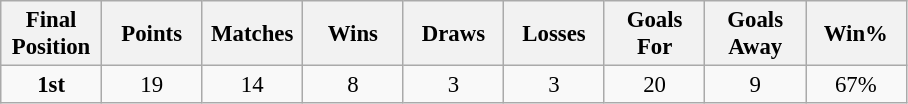<table class="wikitable" style="font-size: 95%; text-align: center;">
<tr>
<th width=60>Final Position</th>
<th width=60>Points</th>
<th width=60>Matches</th>
<th width=60>Wins</th>
<th width=60>Draws</th>
<th width=60>Losses</th>
<th width=60>Goals For</th>
<th width=60>Goals Away</th>
<th width=60>Win%</th>
</tr>
<tr>
<td><strong>1st</strong></td>
<td>19</td>
<td>14</td>
<td>8</td>
<td>3</td>
<td>3</td>
<td>20</td>
<td>9</td>
<td>67%</td>
</tr>
</table>
